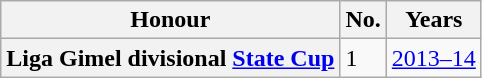<table class="wikitable plainrowheaders">
<tr>
<th scope=col>Honour</th>
<th scope=col>No.</th>
<th scope=col>Years</th>
</tr>
<tr>
<th scope=row>Liga Gimel divisional <a href='#'>State Cup</a></th>
<td>1</td>
<td><a href='#'>2013–14</a></td>
</tr>
</table>
